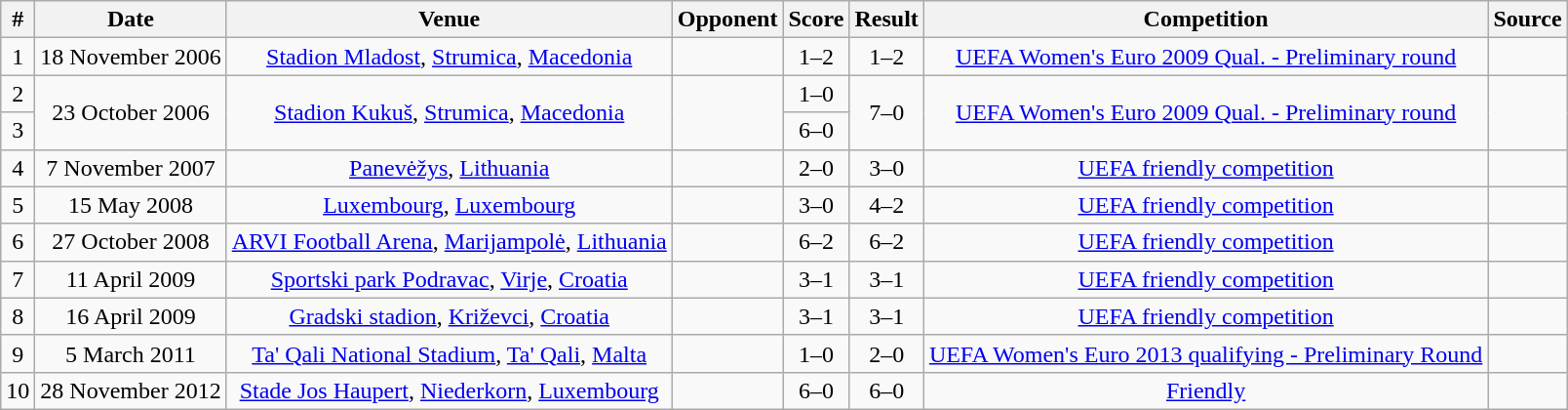<table class="wikitable" style="text-align:center;">
<tr>
<th>#</th>
<th>Date</th>
<th>Venue</th>
<th>Opponent</th>
<th>Score</th>
<th>Result</th>
<th>Competition</th>
<th>Source</th>
</tr>
<tr>
<td>1</td>
<td>18 November 2006</td>
<td><a href='#'>Stadion Mladost</a>, <a href='#'>Strumica</a>, <a href='#'>Macedonia</a></td>
<td></td>
<td>1–2</td>
<td>1–2</td>
<td><a href='#'>UEFA Women's Euro 2009 Qual. - Preliminary round</a></td>
<td></td>
</tr>
<tr>
<td>2</td>
<td rowspan=2>23 October 2006</td>
<td rowspan=2><a href='#'>Stadion Kukuš</a>, <a href='#'>Strumica</a>, <a href='#'>Macedonia</a></td>
<td rowspan=2></td>
<td>1–0</td>
<td rowspan=2>7–0</td>
<td rowspan=2><a href='#'>UEFA Women's Euro 2009 Qual. - Preliminary round</a></td>
<td rowspan=2></td>
</tr>
<tr>
<td>3</td>
<td>6–0</td>
</tr>
<tr>
<td>4</td>
<td>7 November 2007</td>
<td><a href='#'>Panevėžys</a>, <a href='#'>Lithuania</a></td>
<td></td>
<td>2–0</td>
<td>3–0</td>
<td><a href='#'>UEFA friendly competition</a></td>
<td></td>
</tr>
<tr>
<td>5</td>
<td>15 May 2008</td>
<td><a href='#'>Luxembourg</a>, <a href='#'>Luxembourg</a></td>
<td></td>
<td>3–0</td>
<td>4–2</td>
<td><a href='#'>UEFA friendly competition</a></td>
<td></td>
</tr>
<tr>
<td>6</td>
<td>27 October 2008</td>
<td><a href='#'>ARVI Football Arena</a>, <a href='#'>Marijampolė</a>, <a href='#'>Lithuania</a></td>
<td></td>
<td>6–2</td>
<td>6–2</td>
<td><a href='#'>UEFA friendly competition</a></td>
<td></td>
</tr>
<tr>
<td>7</td>
<td>11 April 2009</td>
<td><a href='#'>Sportski park Podravac</a>, <a href='#'>Virje</a>, <a href='#'>Croatia</a></td>
<td></td>
<td>3–1</td>
<td>3–1</td>
<td><a href='#'>UEFA friendly competition</a></td>
<td></td>
</tr>
<tr>
<td>8</td>
<td>16 April 2009</td>
<td><a href='#'>Gradski stadion</a>, <a href='#'>Križevci</a>, <a href='#'>Croatia</a></td>
<td></td>
<td>3–1</td>
<td>3–1</td>
<td><a href='#'>UEFA friendly competition</a></td>
<td></td>
</tr>
<tr>
<td>9</td>
<td>5 March 2011</td>
<td><a href='#'>Ta' Qali National Stadium</a>, <a href='#'>Ta' Qali</a>, <a href='#'>Malta</a></td>
<td></td>
<td>1–0</td>
<td>2–0</td>
<td><a href='#'>UEFA Women's Euro 2013 qualifying - Preliminary Round</a></td>
<td></td>
</tr>
<tr>
<td>10</td>
<td>28 November 2012</td>
<td><a href='#'>Stade Jos Haupert</a>, <a href='#'>Niederkorn</a>, <a href='#'>Luxembourg</a></td>
<td></td>
<td>6–0</td>
<td>6–0</td>
<td><a href='#'>Friendly</a></td>
<td></td>
</tr>
</table>
